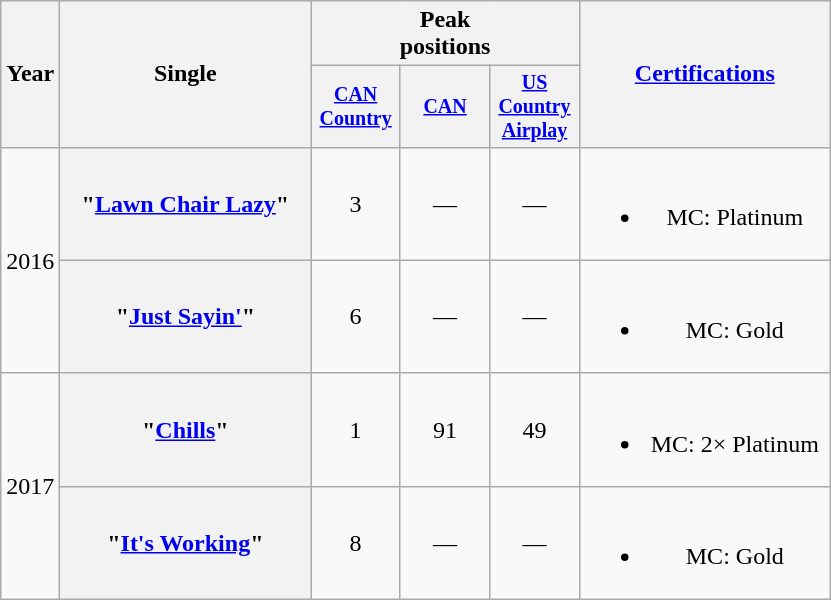<table class="wikitable plainrowheaders" style="text-align:center;">
<tr>
<th rowspan="2">Year</th>
<th rowspan="2" style="width:10em;">Single</th>
<th colspan="3">Peak<br>positions</th>
<th rowspan="2" style="width:10em;"><a href='#'>Certifications</a></th>
</tr>
<tr style="font-size:smaller;">
<th style="width:4em;"><a href='#'>CAN Country</a><br></th>
<th style="width:4em;"><a href='#'>CAN</a><br></th>
<th style="width:4em;"><a href='#'>US Country Airplay</a><br></th>
</tr>
<tr>
<td rowspan="2">2016</td>
<th scope="row">"<a href='#'>Lawn Chair Lazy</a>"</th>
<td>3</td>
<td>—</td>
<td>—</td>
<td><br><ul><li>MC: Platinum</li></ul></td>
</tr>
<tr>
<th scope="row">"<a href='#'>Just Sayin'</a>"</th>
<td>6</td>
<td>—</td>
<td>—</td>
<td><br><ul><li>MC: Gold</li></ul></td>
</tr>
<tr>
<td rowspan="2">2017</td>
<th scope="row">"<a href='#'>Chills</a>"</th>
<td>1</td>
<td>91</td>
<td>49</td>
<td><br><ul><li>MC: 2× Platinum</li></ul></td>
</tr>
<tr>
<th scope="row">"<a href='#'>It's Working</a>"</th>
<td>8</td>
<td>—</td>
<td>—</td>
<td><br><ul><li>MC: Gold</li></ul></td>
</tr>
</table>
